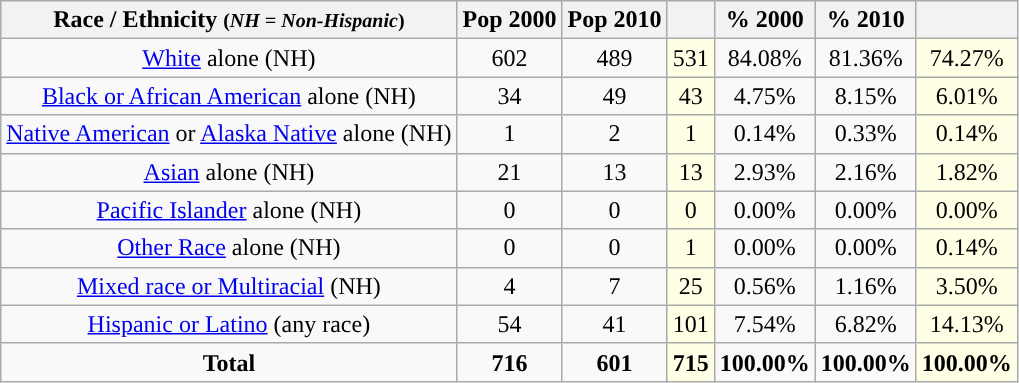<table class="wikitable" style="text-align:center;">
<tr>
<th>Race / Ethnicity <small>(<em>NH = Non-Hispanic</em>)</small></th>
<th>Pop 2000</th>
<th>Pop 2010</th>
<th></th>
<th>% 2000</th>
<th>% 2010</th>
<th></th>
</tr>
<tr>
<td><a href='#'>White</a> alone (NH)</td>
<td>602</td>
<td>489</td>
<td style='background: #ffffe6;'>531</td>
<td>84.08%</td>
<td>81.36%</td>
<td style='background: #ffffe6;'>74.27%</td>
</tr>
<tr>
<td><a href='#'>Black or African American</a> alone (NH)</td>
<td>34</td>
<td>49</td>
<td style='background: #ffffe6;'>43</td>
<td>4.75%</td>
<td>8.15%</td>
<td style='background: #ffffe6;'>6.01%</td>
</tr>
<tr>
<td><a href='#'>Native American</a> or <a href='#'>Alaska Native</a> alone (NH)</td>
<td>1</td>
<td>2</td>
<td style='background: #ffffe6;'>1</td>
<td>0.14%</td>
<td>0.33%</td>
<td style='background: #ffffe6;'>0.14%</td>
</tr>
<tr>
<td><a href='#'>Asian</a> alone (NH)</td>
<td>21</td>
<td>13</td>
<td style='background: #ffffe6;'>13</td>
<td>2.93%</td>
<td>2.16%</td>
<td style='background: #ffffe6;'>1.82%</td>
</tr>
<tr>
<td><a href='#'>Pacific Islander</a> alone (NH)</td>
<td>0</td>
<td>0</td>
<td style='background: #ffffe6;'>0</td>
<td>0.00%</td>
<td>0.00%</td>
<td style='background: #ffffe6;'>0.00%</td>
</tr>
<tr>
<td><a href='#'>Other Race</a> alone (NH)</td>
<td>0</td>
<td>0</td>
<td style='background: #ffffe6;'>1</td>
<td>0.00%</td>
<td>0.00%</td>
<td style='background: #ffffe6;'>0.14%</td>
</tr>
<tr>
<td><a href='#'>Mixed race or Multiracial</a> (NH)</td>
<td>4</td>
<td>7</td>
<td style='background: #ffffe6;'>25</td>
<td>0.56%</td>
<td>1.16%</td>
<td style='background: #ffffe6;'>3.50%</td>
</tr>
<tr>
<td><a href='#'>Hispanic or Latino</a> (any race)</td>
<td>54</td>
<td>41</td>
<td style='background: #ffffe6;'>101</td>
<td>7.54%</td>
<td>6.82%</td>
<td style='background: #ffffe6;'>14.13%</td>
</tr>
<tr>
<td><strong>Total</strong></td>
<td><strong>716</strong></td>
<td><strong>601</strong></td>
<td style='background: #ffffe6;'><strong>715</strong></td>
<td><strong>100.00%</strong></td>
<td><strong>100.00%</strong></td>
<td style='background: #ffffe6;'><strong>100.00%</strong></td>
</tr>
</table>
